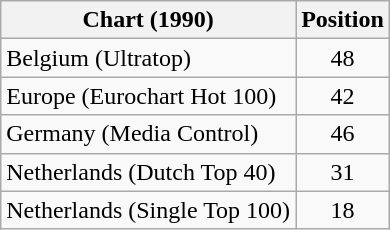<table class="wikitable sortable">
<tr>
<th>Chart (1990)</th>
<th>Position</th>
</tr>
<tr>
<td>Belgium (Ultratop)</td>
<td align="center">48</td>
</tr>
<tr>
<td>Europe (Eurochart Hot 100)</td>
<td style="text-align:center;">42</td>
</tr>
<tr>
<td>Germany (Media Control)</td>
<td align="center">46</td>
</tr>
<tr>
<td>Netherlands (Dutch Top 40)</td>
<td align="center">31</td>
</tr>
<tr>
<td>Netherlands (Single Top 100)</td>
<td align="center">18</td>
</tr>
</table>
